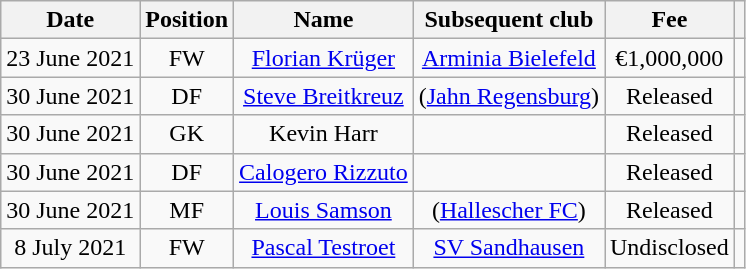<table class="wikitable" style="text-align:center;">
<tr>
<th>Date</th>
<th>Position</th>
<th>Name</th>
<th>Subsequent club</th>
<th>Fee</th>
<th></th>
</tr>
<tr>
<td>23 June 2021</td>
<td>FW</td>
<td><a href='#'>Florian Krüger</a></td>
<td><a href='#'>Arminia Bielefeld</a></td>
<td>€1,000,000</td>
<td></td>
</tr>
<tr>
<td>30 June 2021</td>
<td>DF</td>
<td><a href='#'>Steve Breitkreuz</a></td>
<td>(<a href='#'>Jahn Regensburg</a>)</td>
<td>Released</td>
<td></td>
</tr>
<tr>
<td>30 June 2021</td>
<td>GK</td>
<td>Kevin Harr</td>
<td></td>
<td>Released</td>
<td></td>
</tr>
<tr>
<td>30 June 2021</td>
<td>DF</td>
<td><a href='#'>Calogero Rizzuto</a></td>
<td></td>
<td>Released</td>
<td></td>
</tr>
<tr>
<td>30 June 2021</td>
<td>MF</td>
<td><a href='#'>Louis Samson</a></td>
<td>(<a href='#'>Hallescher FC</a>)</td>
<td>Released</td>
<td></td>
</tr>
<tr>
<td>8 July 2021</td>
<td>FW</td>
<td><a href='#'>Pascal Testroet</a></td>
<td><a href='#'>SV Sandhausen</a></td>
<td>Undisclosed</td>
<td></td>
</tr>
</table>
